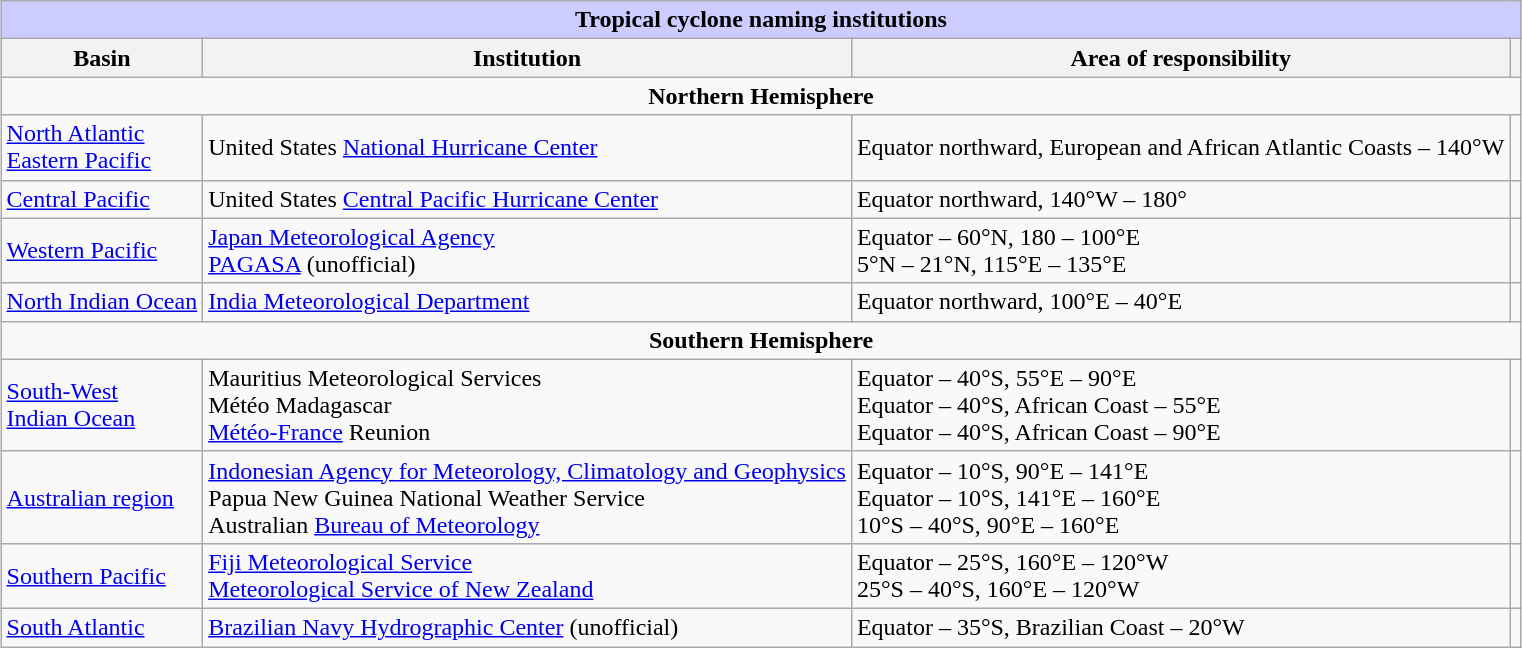<table class="wikitable" style="margin: 1em auto;">
<tr>
<th colspan=4 style="background: #ccf;">Tropical cyclone naming institutions</th>
</tr>
<tr>
<th>Basin</th>
<th>Institution</th>
<th>Area of responsibility</th>
<th></th>
</tr>
<tr>
<td colspan=4 style="text-align:center;"><strong>Northern Hemisphere</strong></td>
</tr>
<tr>
<td><a href='#'>North Atlantic</a><br><a href='#'>Eastern Pacific</a></td>
<td>United States <a href='#'>National Hurricane Center</a></td>
<td>Equator northward, European and African Atlantic Coasts – 140°W</td>
<td></td>
</tr>
<tr>
<td><a href='#'>Central Pacific</a></td>
<td>United States <a href='#'>Central Pacific Hurricane Center</a></td>
<td>Equator northward, 140°W – 180°</td>
<td></td>
</tr>
<tr>
<td><a href='#'>Western Pacific</a></td>
<td><a href='#'>Japan Meteorological Agency</a><br><a href='#'>PAGASA</a> (unofficial)</td>
<td>Equator – 60°N, 180 – 100°E<br>5°N – 21°N, 115°E – 135°E</td>
<td><br></td>
</tr>
<tr>
<td><a href='#'>North Indian Ocean</a></td>
<td><a href='#'>India Meteorological Department</a></td>
<td>Equator northward, 100°E – 40°E</td>
<td></td>
</tr>
<tr>
<td colspan=4 style="text-align:center;"><strong>Southern Hemisphere</strong></td>
</tr>
<tr>
<td><a href='#'>South-West<br>Indian Ocean</a></td>
<td>Mauritius Meteorological Services<br>Météo Madagascar<br><a href='#'>Météo-France</a> Reunion</td>
<td>Equator – 40°S, 55°E – 90°E<br>Equator – 40°S, African Coast – 55°E<br>Equator – 40°S, African Coast – 90°E</td>
<td></td>
</tr>
<tr>
<td><a href='#'>Australian region</a></td>
<td><a href='#'>Indonesian Agency for Meteorology, Climatology and Geophysics</a><br>Papua New Guinea National Weather Service<br>Australian <a href='#'>Bureau of Meteorology</a></td>
<td>Equator – 10°S, 90°E – 141°E<br>Equator – 10°S, 141°E – 160°E<br>10°S – 40°S, 90°E – 160°E</td>
<td></td>
</tr>
<tr>
<td><a href='#'>Southern Pacific</a></td>
<td><a href='#'>Fiji Meteorological Service</a><br><a href='#'>Meteorological Service of New Zealand</a></td>
<td>Equator – 25°S, 160°E – 120°W<br>25°S – 40°S, 160°E – 120°W</td>
<td></td>
</tr>
<tr>
<td><a href='#'>South Atlantic</a></td>
<td><a href='#'>Brazilian Navy Hydrographic Center</a> (unofficial)</td>
<td>Equator – 35°S, Brazilian Coast – 20°W</td>
<td></td>
</tr>
</table>
